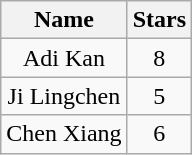<table class="wikitable" style="text-align:center;">
<tr>
<th>Name</th>
<th>Stars</th>
</tr>
<tr>
<td> Adi Kan</td>
<td>8</td>
</tr>
<tr>
<td> Ji Lingchen</td>
<td>5</td>
</tr>
<tr>
<td> Chen Xiang</td>
<td>6</td>
</tr>
</table>
